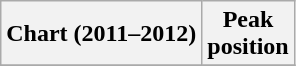<table class="wikitable sortable">
<tr>
<th align="left">Chart (2011–2012)</th>
<th align="center">Peak<br>position</th>
</tr>
<tr>
</tr>
</table>
